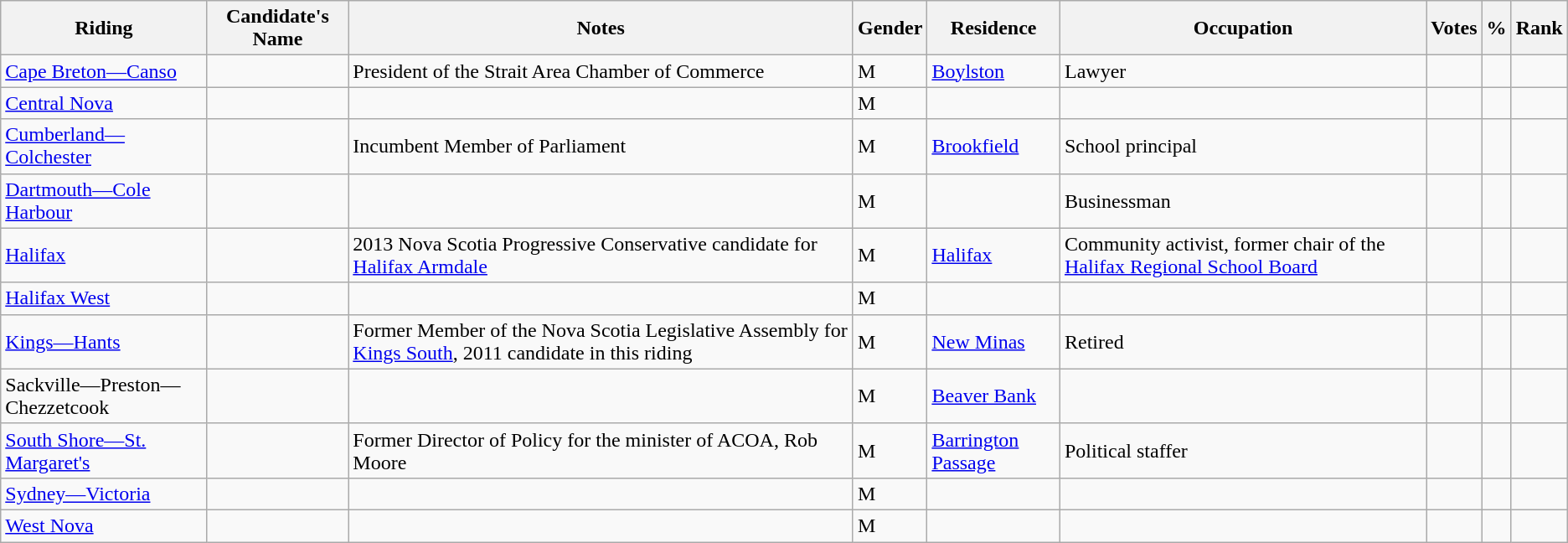<table class="wikitable sortable">
<tr>
<th>Riding</th>
<th>Candidate's Name</th>
<th>Notes</th>
<th>Gender</th>
<th>Residence</th>
<th>Occupation</th>
<th>Votes</th>
<th>%</th>
<th>Rank</th>
</tr>
<tr>
<td><a href='#'>Cape Breton—Canso</a></td>
<td></td>
<td>President of the Strait Area Chamber of Commerce</td>
<td>M</td>
<td><a href='#'>Boylston</a></td>
<td>Lawyer</td>
<td></td>
<td></td>
<td></td>
</tr>
<tr>
<td><a href='#'>Central Nova</a></td>
<td></td>
<td></td>
<td>M</td>
<td></td>
<td></td>
<td></td>
<td></td>
<td></td>
</tr>
<tr>
<td><a href='#'>Cumberland—Colchester</a></td>
<td></td>
<td>Incumbent Member of Parliament</td>
<td>M</td>
<td><a href='#'>Brookfield</a></td>
<td>School principal</td>
<td></td>
<td></td>
<td></td>
</tr>
<tr>
<td><a href='#'>Dartmouth—Cole Harbour</a></td>
<td></td>
<td></td>
<td>M</td>
<td></td>
<td>Businessman</td>
<td></td>
<td></td>
<td></td>
</tr>
<tr>
<td><a href='#'>Halifax</a></td>
<td></td>
<td>2013 Nova Scotia Progressive Conservative candidate for <a href='#'>Halifax Armdale</a></td>
<td>M</td>
<td><a href='#'>Halifax</a></td>
<td>Community activist, former chair of the <a href='#'>Halifax Regional School Board</a></td>
<td></td>
<td></td>
<td></td>
</tr>
<tr>
<td><a href='#'>Halifax West</a></td>
<td></td>
<td></td>
<td>M</td>
<td></td>
<td></td>
<td></td>
<td></td>
<td></td>
</tr>
<tr>
<td><a href='#'>Kings—Hants</a></td>
<td></td>
<td>Former Member of the Nova Scotia Legislative Assembly for <a href='#'>Kings South</a>, 2011 candidate in this riding</td>
<td>M</td>
<td><a href='#'>New Minas</a></td>
<td>Retired</td>
<td></td>
<td></td>
<td></td>
</tr>
<tr>
<td>Sackville—Preston—Chezzetcook</td>
<td></td>
<td></td>
<td>M</td>
<td><a href='#'>Beaver Bank</a></td>
<td></td>
<td></td>
<td></td>
<td></td>
</tr>
<tr>
<td><a href='#'>South Shore—St. Margaret's</a></td>
<td></td>
<td>Former Director of Policy for the minister of ACOA, Rob Moore</td>
<td>M</td>
<td><a href='#'>Barrington Passage</a></td>
<td>Political staffer</td>
<td></td>
<td></td>
<td></td>
</tr>
<tr>
<td><a href='#'>Sydney—Victoria</a></td>
<td></td>
<td></td>
<td>M</td>
<td></td>
<td></td>
<td></td>
<td></td>
<td></td>
</tr>
<tr>
<td><a href='#'>West Nova</a></td>
<td></td>
<td></td>
<td>M</td>
<td></td>
<td></td>
<td></td>
<td></td>
<td></td>
</tr>
</table>
